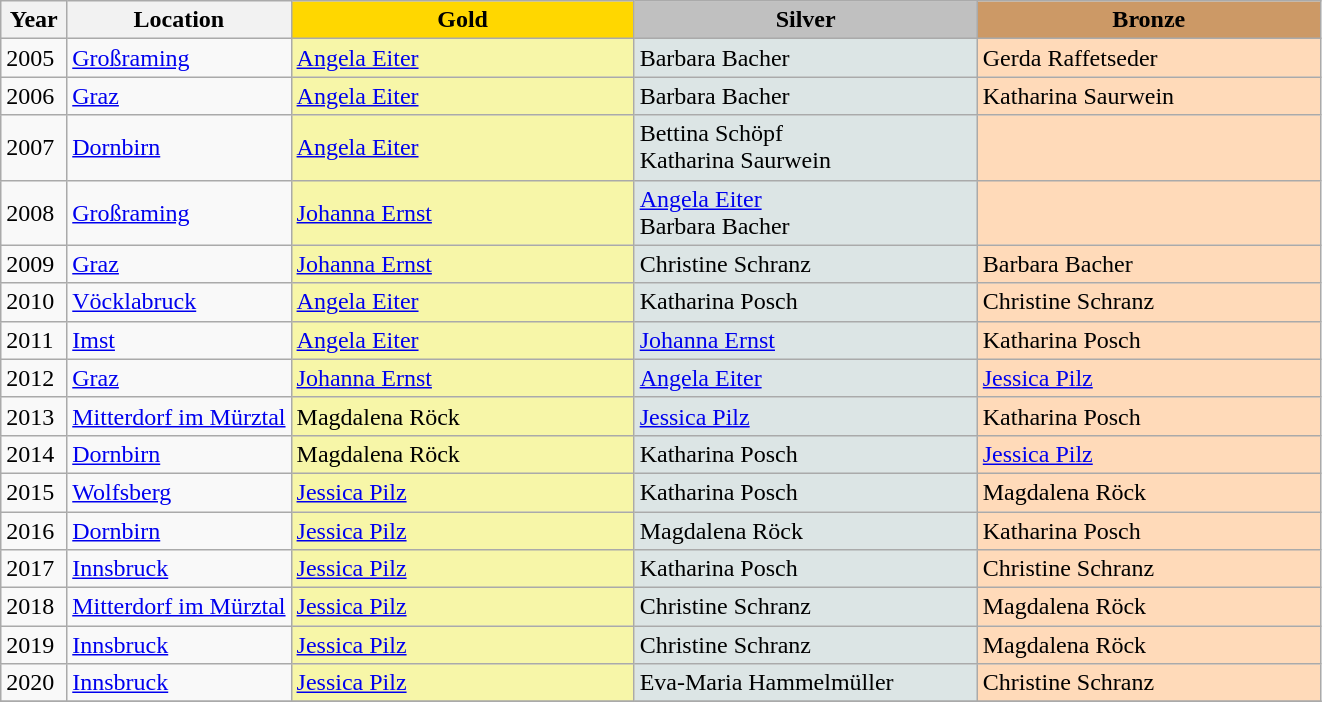<table class="wikitable sortable">
<tr>
<th class="hintergrundfarbe6" style="width:5%;">Year</th>
<th class="hintergrundfarbe6" style="width:17%;">Location</th>
<th style="background-color:gold; width:26%;">Gold</th>
<th style="background-color:silver; width:26%;">Silver</th>
<th style="background-color:#CC9966; width:26%;">Bronze</th>
</tr>
<tr>
<td>2005</td>
<td><a href='#'>Großraming</a></td>
<td bgcolor="#F7F6A8"><a href='#'>Angela Eiter</a></td>
<td bgcolor="#DCE5E5">Barbara Bacher</td>
<td bgcolor="#FFDAB9">Gerda Raffetseder</td>
</tr>
<tr>
<td>2006</td>
<td><a href='#'>Graz</a></td>
<td bgcolor="#F7F6A8"><a href='#'>Angela Eiter</a></td>
<td bgcolor="#DCE5E5">Barbara Bacher</td>
<td bgcolor="#FFDAB9">Katharina Saurwein</td>
</tr>
<tr>
<td>2007</td>
<td><a href='#'>Dornbirn</a></td>
<td bgcolor="#F7F6A8"><a href='#'>Angela Eiter</a></td>
<td bgcolor="#DCE5E5">Bettina Schöpf <br> Katharina Saurwein</td>
<td bgcolor="#FFDAB9"></td>
</tr>
<tr>
<td>2008</td>
<td><a href='#'>Großraming</a></td>
<td bgcolor="#F7F6A8"><a href='#'>Johanna Ernst</a></td>
<td bgcolor="#DCE5E5"><a href='#'>Angela Eiter</a> <br> Barbara Bacher</td>
<td bgcolor="#FFDAB9"></td>
</tr>
<tr>
<td>2009</td>
<td><a href='#'>Graz</a></td>
<td bgcolor="#F7F6A8"><a href='#'>Johanna Ernst</a></td>
<td bgcolor="#DCE5E5">Christine Schranz</td>
<td bgcolor="#FFDAB9">Barbara Bacher</td>
</tr>
<tr>
<td>2010</td>
<td><a href='#'>Vöcklabruck</a></td>
<td bgcolor="#F7F6A8"><a href='#'>Angela Eiter</a></td>
<td bgcolor="#DCE5E5">Katharina Posch</td>
<td bgcolor="#FFDAB9">Christine Schranz</td>
</tr>
<tr>
<td>2011</td>
<td><a href='#'>Imst</a></td>
<td bgcolor="#F7F6A8"><a href='#'>Angela Eiter</a></td>
<td bgcolor="#DCE5E5"><a href='#'>Johanna Ernst</a></td>
<td bgcolor="#FFDAB9">Katharina Posch</td>
</tr>
<tr>
<td>2012</td>
<td><a href='#'>Graz</a></td>
<td bgcolor="#F7F6A8"><a href='#'>Johanna Ernst</a></td>
<td bgcolor="#DCE5E5"><a href='#'>Angela Eiter</a></td>
<td bgcolor="#FFDAB9"><a href='#'>Jessica Pilz</a></td>
</tr>
<tr>
<td>2013</td>
<td><a href='#'>Mitterdorf im Mürztal</a></td>
<td bgcolor="#F7F6A8">Magdalena Röck</td>
<td bgcolor="#DCE5E5"><a href='#'>Jessica Pilz</a></td>
<td bgcolor="#FFDAB9">Katharina Posch</td>
</tr>
<tr>
<td>2014</td>
<td><a href='#'>Dornbirn</a></td>
<td bgcolor="#F7F6A8">Magdalena Röck</td>
<td bgcolor="#DCE5E5">Katharina Posch</td>
<td bgcolor="#FFDAB9"><a href='#'>Jessica Pilz</a></td>
</tr>
<tr>
<td>2015</td>
<td><a href='#'>Wolfsberg</a></td>
<td bgcolor="#F7F6A8"><a href='#'>Jessica Pilz</a></td>
<td bgcolor="#DCE5E5">Katharina Posch</td>
<td bgcolor="#FFDAB9">Magdalena Röck</td>
</tr>
<tr>
<td>2016</td>
<td><a href='#'>Dornbirn</a></td>
<td bgcolor="#F7F6A8"><a href='#'>Jessica Pilz</a></td>
<td bgcolor="#DCE5E5">Magdalena Röck</td>
<td bgcolor="#FFDAB9">Katharina Posch</td>
</tr>
<tr>
<td>2017</td>
<td><a href='#'>Innsbruck</a></td>
<td bgcolor="#F7F6A8"><a href='#'>Jessica Pilz</a></td>
<td bgcolor="#DCE5E5">Katharina Posch</td>
<td bgcolor="#FFDAB9">Christine Schranz</td>
</tr>
<tr>
<td>2018</td>
<td><a href='#'>Mitterdorf im Mürztal</a></td>
<td bgcolor="#F7F6A8"><a href='#'>Jessica Pilz</a></td>
<td bgcolor="#DCE5E5">Christine Schranz</td>
<td bgcolor="#FFDAB9">Magdalena Röck</td>
</tr>
<tr>
<td>2019</td>
<td><a href='#'>Innsbruck</a></td>
<td bgcolor="#F7F6A8"><a href='#'>Jessica Pilz</a></td>
<td bgcolor="#DCE5E5">Christine Schranz</td>
<td bgcolor="#FFDAB9">Magdalena Röck</td>
</tr>
<tr>
<td>2020</td>
<td><a href='#'>Innsbruck</a></td>
<td bgcolor="#F7F6A8"><a href='#'>Jessica Pilz</a></td>
<td bgcolor="#DCE5E5">Eva-Maria Hammelmüller</td>
<td bgcolor="#FFDAB9">Christine Schranz</td>
</tr>
<tr>
</tr>
</table>
